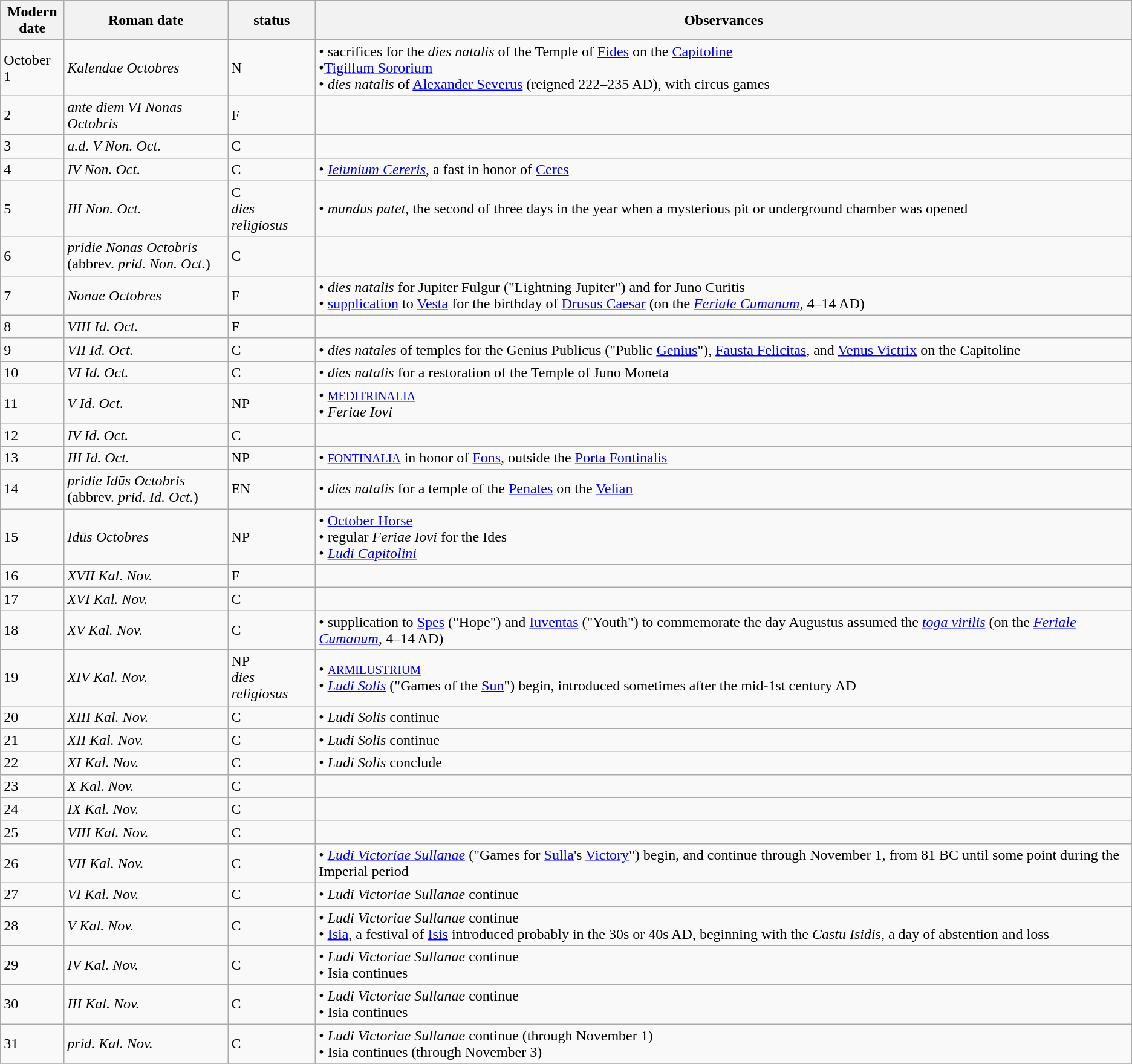<table class="wikitable">
<tr>
<th>Modern<br>date</th>
<th>Roman date</th>
<th>status</th>
<th>Observances</th>
</tr>
<tr>
<td>October 1</td>
<td><em>Kalendae Octobres</em></td>
<td>N</td>
<td>• sacrifices for the <em>dies natalis</em> of the Temple of <a href='#'>Fides</a> on the <a href='#'>Capitoline</a><br>•<a href='#'>Tigillum Sororium</a><br>• <em>dies natalis</em> of <a href='#'>Alexander Severus</a> (reigned 222–235 AD), with circus games</td>
</tr>
<tr>
<td>2</td>
<td><em>ante diem VI Nonas Octobris</em></td>
<td>F</td>
<td></td>
</tr>
<tr>
<td>3</td>
<td><em>a.d. V Non. Oct.</em></td>
<td>C</td>
<td></td>
</tr>
<tr>
<td>4</td>
<td><em>IV Non. Oct.</em></td>
<td>C</td>
<td>• <em><a href='#'>Ieiunium Cereris</a></em>, a fast in honor of <a href='#'>Ceres</a></td>
</tr>
<tr>
<td>5</td>
<td><em>III Non. Oct.</em></td>
<td>C<br><em>dies religiosus</em></td>
<td>• <em>mundus patet</em>, the second of three days in the year when a mysterious pit or underground chamber was opened</td>
</tr>
<tr>
<td>6</td>
<td><em>pridie Nonas Octobris</em><br>(abbrev. <em>prid. Non. Oct.</em>)</td>
<td>C</td>
<td></td>
</tr>
<tr>
<td>7</td>
<td><em>Nonae Octobres</em></td>
<td>F</td>
<td>• <em>dies natalis</em> for Jupiter Fulgur ("Lightning Jupiter") and for Juno Curitis<br>• <a href='#'>supplication</a> to <a href='#'>Vesta</a> for the birthday of <a href='#'>Drusus Caesar</a> (on the <em><a href='#'>Feriale Cumanum</a></em>, 4–14 AD)</td>
</tr>
<tr>
<td>8</td>
<td><em>VIII Id. Oct.</em></td>
<td>F</td>
<td></td>
</tr>
<tr>
<td>9</td>
<td><em>VII Id. Oct.</em></td>
<td>C</td>
<td>• <em>dies natales</em> of temples for the Genius Publicus ("Public <a href='#'>Genius</a>"), <a href='#'>Fausta Felicitas</a>, and <a href='#'>Venus Victrix</a> on the Capitoline</td>
</tr>
<tr>
<td>10</td>
<td><em>VI Id. Oct.</em></td>
<td>C</td>
<td>• <em>dies natalis</em> for a restoration of the Temple of Juno Moneta</td>
</tr>
<tr>
<td>11</td>
<td><em>V Id. Oct.</em></td>
<td>NP</td>
<td>• <small><a href='#'>MEDITRINALIA</a></small><br>• <em>Feriae Iovi</em></td>
</tr>
<tr>
<td>12</td>
<td><em>IV Id. Oct.</em></td>
<td>C</td>
<td></td>
</tr>
<tr>
<td>13</td>
<td><em>III Id. Oct.</em></td>
<td>NP</td>
<td>• <small><a href='#'>FONTINALIA</a></small> in honor of <a href='#'>Fons</a>, outside the <a href='#'>Porta Fontinalis</a></td>
</tr>
<tr>
<td>14</td>
<td><em>pridie Idūs Octobris</em><br>(abbrev. <em>prid. Id. Oct.</em>)</td>
<td>EN</td>
<td>• <em>dies natalis</em> for a temple of the <a href='#'>Penates</a> on the <a href='#'>Velian</a></td>
</tr>
<tr>
<td>15</td>
<td><em>Idūs Octobres</em></td>
<td>NP</td>
<td>• <a href='#'>October Horse</a><br>• regular <em>Feriae Iovi</em> for the Ides<br>• <em><a href='#'>Ludi Capitolini</a></em></td>
</tr>
<tr>
<td>16</td>
<td><em>XVII Kal. Nov.</em></td>
<td>F</td>
<td></td>
</tr>
<tr>
<td>17</td>
<td><em>XVI Kal. Nov.</em></td>
<td>C</td>
<td></td>
</tr>
<tr>
<td>18</td>
<td><em>XV Kal. Nov.</em></td>
<td>C</td>
<td>• supplication to <a href='#'>Spes</a> ("Hope") and <a href='#'>Iuventas</a> ("Youth") to commemorate the day Augustus assumed the <em><a href='#'>toga virilis</a></em> (on the <em><a href='#'>Feriale Cumanum</a></em>, 4–14 AD)</td>
</tr>
<tr>
<td>19</td>
<td><em>XIV Kal. Nov.</em></td>
<td>NP<br><em>dies religiosus</em></td>
<td>• <small><a href='#'>ARMILUSTRIUM</a></small><br>• <em><a href='#'>Ludi Solis</a></em> ("Games of the <a href='#'>Sun</a>") begin, introduced sometimes after the mid-1st century AD</td>
</tr>
<tr>
<td>20</td>
<td><em>XIII Kal. Nov.</em></td>
<td>C</td>
<td>• <em>Ludi Solis</em> continue</td>
</tr>
<tr>
<td>21</td>
<td><em>XII Kal. Nov.</em></td>
<td>C</td>
<td>• <em>Ludi Solis</em> continue</td>
</tr>
<tr>
<td>22</td>
<td><em>XI Kal. Nov.</em></td>
<td>C</td>
<td>• <em>Ludi Solis</em> conclude</td>
</tr>
<tr>
<td>23</td>
<td><em>X Kal. Nov.</em></td>
<td>C</td>
<td></td>
</tr>
<tr>
<td>24</td>
<td><em>IX Kal. Nov.</em></td>
<td>C</td>
<td></td>
</tr>
<tr>
<td>25</td>
<td><em>VIII Kal. Nov.</em></td>
<td>C</td>
<td></td>
</tr>
<tr>
<td>26</td>
<td><em>VII Kal. Nov.</em></td>
<td>C</td>
<td>• <em><a href='#'>Ludi Victoriae Sullanae</a></em> ("Games for <a href='#'>Sulla</a>'s <a href='#'>Victory</a>") begin, and continue through November 1, from 81 BC until some point during the Imperial period</td>
</tr>
<tr>
<td>27</td>
<td><em>VI Kal. Nov.</em></td>
<td>C</td>
<td>• <em>Ludi Victoriae Sullanae</em> continue</td>
</tr>
<tr>
<td>28</td>
<td><em>V Kal. Nov.</em></td>
<td>C</td>
<td>• <em>Ludi Victoriae Sullanae</em> continue<br>• <a href='#'>Isia</a>, a festival of <a href='#'>Isis</a> introduced probably in the 30s or 40s AD, beginning with the <em>Castu Isidis</em>, a day of abstention and loss</td>
</tr>
<tr>
<td>29</td>
<td><em>IV Kal. Nov.</em></td>
<td>C</td>
<td>• <em>Ludi Victoriae Sullanae</em> continue<br>• Isia continues</td>
</tr>
<tr>
<td>30</td>
<td><em>III Kal. Nov.</em></td>
<td>C</td>
<td>• <em>Ludi Victoriae Sullanae</em> continue<br>• Isia continues</td>
</tr>
<tr>
<td>31</td>
<td><em>prid. Kal. Nov.</em></td>
<td>C</td>
<td>• <em>Ludi Victoriae Sullanae</em> continue (through November 1)<br>• Isia continues (through November 3)</td>
</tr>
<tr>
</tr>
</table>
